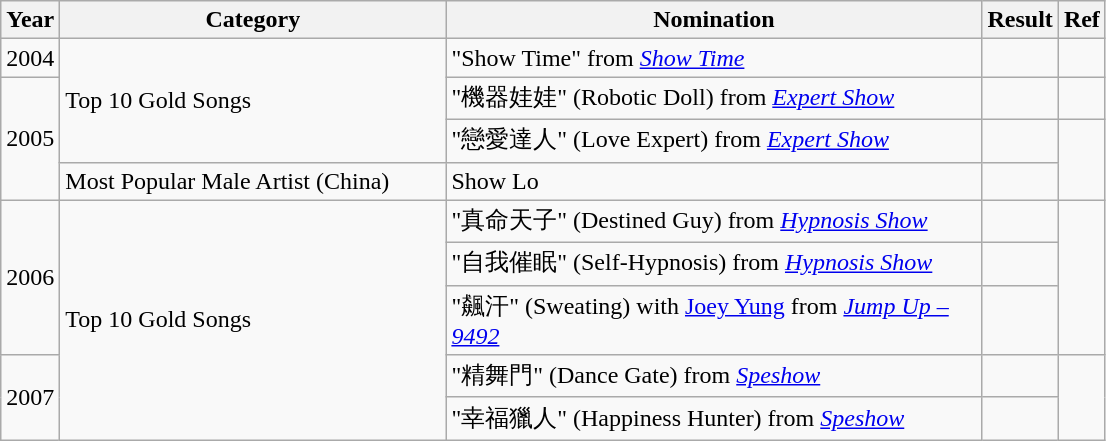<table class="wikitable">
<tr>
<th>Year</th>
<th width="250">Category</th>
<th width="350">Nomination</th>
<th>Result</th>
<th>Ref</th>
</tr>
<tr>
<td>2004</td>
<td rowspan=3>Top 10 Gold Songs</td>
<td>"Show Time" from <em><a href='#'>Show Time</a></em></td>
<td></td>
<td align="center"></td>
</tr>
<tr>
<td rowspan=3>2005</td>
<td>"機器娃娃" (Robotic Doll) from <em><a href='#'>Expert Show</a></em></td>
<td></td>
<td align="center"></td>
</tr>
<tr>
<td>"戀愛達人" (Love Expert) from <em><a href='#'>Expert Show</a></em></td>
<td></td>
<td rowspan=2 align="center"></td>
</tr>
<tr>
<td>Most Popular Male Artist (China)</td>
<td>Show Lo</td>
<td></td>
</tr>
<tr>
<td rowspan=3>2006</td>
<td rowspan=5>Top 10 Gold Songs</td>
<td>"真命天子" (Destined Guy)  from <em><a href='#'>Hypnosis Show</a></em></td>
<td></td>
<td rowspan=3 align="center"></td>
</tr>
<tr>
<td>"自我催眠" (Self-Hypnosis)  from <em><a href='#'>Hypnosis Show</a></em></td>
<td></td>
</tr>
<tr>
<td>"飆汗" (Sweating) with <a href='#'>Joey Yung</a> from <em><a href='#'>Jump Up – 9492</a></em></td>
<td></td>
</tr>
<tr>
<td rowspan=2>2007</td>
<td>"精舞門" (Dance Gate) from <em><a href='#'>Speshow</a></em></td>
<td></td>
<td rowspan=2 align="center"></td>
</tr>
<tr>
<td>"幸福獵人" (Happiness Hunter) from <em><a href='#'>Speshow</a></em></td>
<td></td>
</tr>
</table>
